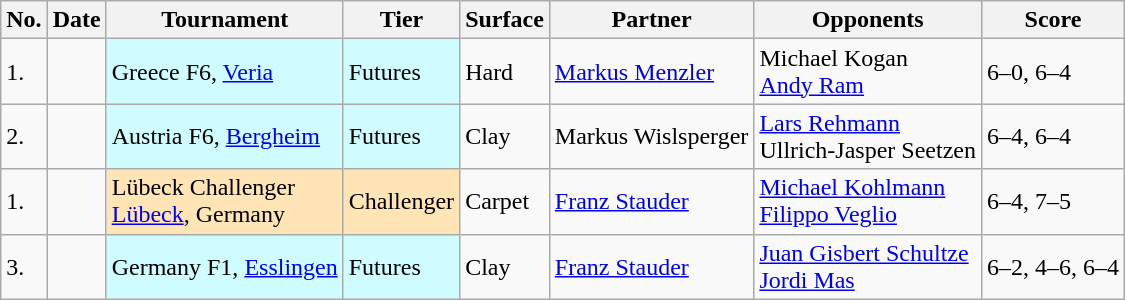<table class="sortable wikitable">
<tr>
<th>No.</th>
<th>Date</th>
<th>Tournament</th>
<th>Tier</th>
<th>Surface</th>
<th>Partner</th>
<th>Opponents</th>
<th class="unsortable">Score</th>
</tr>
<tr>
<td>1.</td>
<td></td>
<td style=background:#cffcff>Greece F6, <a href='#'>Veria</a></td>
<td style=background:#cffcff>Futures</td>
<td>Hard</td>
<td> <a href='#'>Markus Menzler</a></td>
<td> Michael Kogan <br>  <a href='#'>Andy Ram</a></td>
<td>6–0, 6–4</td>
</tr>
<tr>
<td>2.</td>
<td></td>
<td style=background:#cffcff>Austria F6, <a href='#'>Bergheim</a></td>
<td style=background:#cffcff>Futures</td>
<td>Clay</td>
<td> Markus Wislsperger</td>
<td> <a href='#'>Lars Rehmann</a> <br>  Ullrich-Jasper Seetzen</td>
<td>6–4, 6–4</td>
</tr>
<tr>
<td>1.</td>
<td></td>
<td style="background:moccasin;">Lübeck Challenger<br><a href='#'>Lübeck</a>, Germany</td>
<td style="background:moccasin;">Challenger</td>
<td>Carpet</td>
<td> <a href='#'>Franz Stauder</a></td>
<td> <a href='#'>Michael Kohlmann</a> <br>  <a href='#'>Filippo Veglio</a></td>
<td>6–4, 7–5</td>
</tr>
<tr>
<td>3.</td>
<td></td>
<td style=background:#cffcff>Germany F1, <a href='#'>Esslingen</a></td>
<td style=background:#cffcff>Futures</td>
<td>Clay</td>
<td> <a href='#'>Franz Stauder</a></td>
<td> <a href='#'>Juan Gisbert Schultze</a> <br>  <a href='#'>Jordi Mas</a></td>
<td>6–2, 4–6, 6–4</td>
</tr>
</table>
